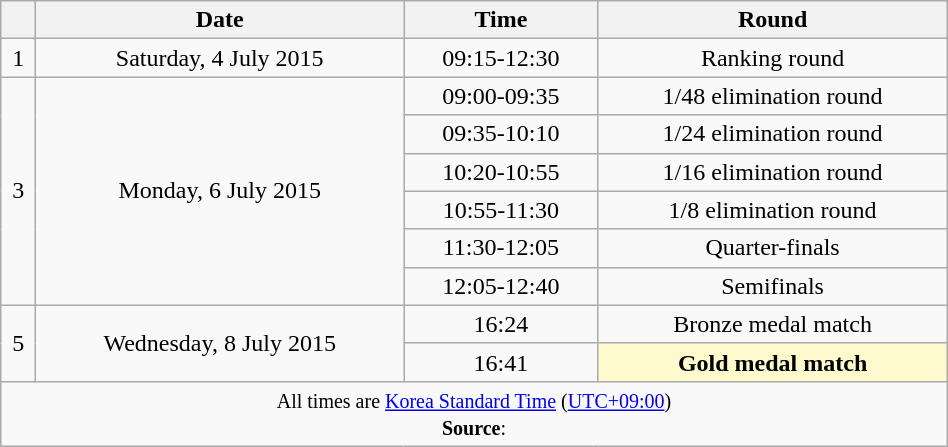<table class="wikitable" style="text-align:center;" width=50%>
<tr>
<th></th>
<th>Date</th>
<th>Time</th>
<th>Round</th>
</tr>
<tr>
<td>1</td>
<td>Saturday, 4 July 2015</td>
<td>09:15-12:30</td>
<td>Ranking round</td>
</tr>
<tr>
<td rowspan="6">3</td>
<td rowspan="6">Monday, 6 July 2015</td>
<td>09:00-09:35</td>
<td>1/48 elimination round</td>
</tr>
<tr>
<td>09:35-10:10</td>
<td>1/24 elimination round</td>
</tr>
<tr>
<td>10:20-10:55</td>
<td>1/16 elimination round</td>
</tr>
<tr>
<td>10:55-11:30</td>
<td>1/8 elimination round</td>
</tr>
<tr>
<td>11:30-12:05</td>
<td>Quarter-finals</td>
</tr>
<tr>
<td>12:05-12:40</td>
<td>Semifinals</td>
</tr>
<tr>
<td rowspan="2">5</td>
<td rowspan="2">Wednesday, 8 July 2015</td>
<td>16:24</td>
<td>Bronze medal match</td>
</tr>
<tr>
<td>16:41</td>
<td bgcolor=lemonchiffon><strong>Gold medal match</strong></td>
</tr>
<tr>
<td colspan=4><small>All times are <a href='#'>Korea Standard Time</a> (<a href='#'>UTC+09:00</a>) <br> <strong>Source</strong>:</small></td>
</tr>
</table>
